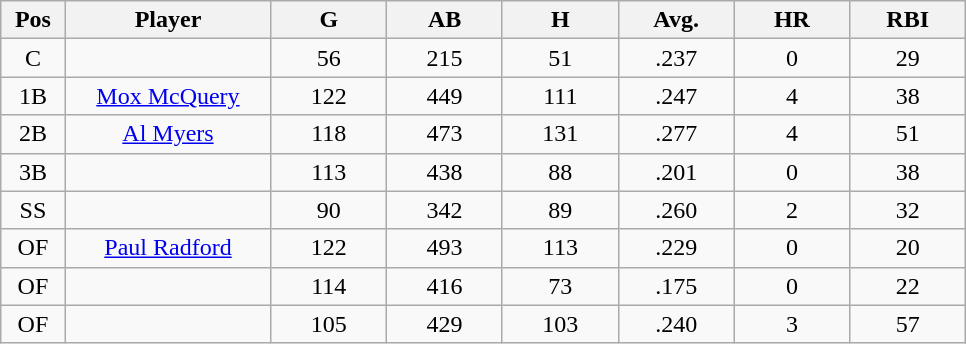<table class="wikitable sortable">
<tr>
<th bgcolor="#DDDDFF" width="5%">Pos</th>
<th bgcolor="#DDDDFF" width="16%">Player</th>
<th bgcolor="#DDDDFF" width="9%">G</th>
<th bgcolor="#DDDDFF" width="9%">AB</th>
<th bgcolor="#DDDDFF" width="9%">H</th>
<th bgcolor="#DDDDFF" width="9%">Avg.</th>
<th bgcolor="#DDDDFF" width="9%">HR</th>
<th bgcolor="#DDDDFF" width="9%">RBI</th>
</tr>
<tr align="center">
<td>C</td>
<td></td>
<td>56</td>
<td>215</td>
<td>51</td>
<td>.237</td>
<td>0</td>
<td>29</td>
</tr>
<tr align="center">
<td>1B</td>
<td><a href='#'>Mox McQuery</a></td>
<td>122</td>
<td>449</td>
<td>111</td>
<td>.247</td>
<td>4</td>
<td>38</td>
</tr>
<tr align=center>
<td>2B</td>
<td><a href='#'>Al Myers</a></td>
<td>118</td>
<td>473</td>
<td>131</td>
<td>.277</td>
<td>4</td>
<td>51</td>
</tr>
<tr align=center>
<td>3B</td>
<td></td>
<td>113</td>
<td>438</td>
<td>88</td>
<td>.201</td>
<td>0</td>
<td>38</td>
</tr>
<tr align="center">
<td>SS</td>
<td></td>
<td>90</td>
<td>342</td>
<td>89</td>
<td>.260</td>
<td>2</td>
<td>32</td>
</tr>
<tr align="center">
<td>OF</td>
<td><a href='#'>Paul Radford</a></td>
<td>122</td>
<td>493</td>
<td>113</td>
<td>.229</td>
<td>0</td>
<td>20</td>
</tr>
<tr align=center>
<td>OF</td>
<td></td>
<td>114</td>
<td>416</td>
<td>73</td>
<td>.175</td>
<td>0</td>
<td>22</td>
</tr>
<tr align="center">
<td>OF</td>
<td></td>
<td>105</td>
<td>429</td>
<td>103</td>
<td>.240</td>
<td>3</td>
<td>57</td>
</tr>
</table>
